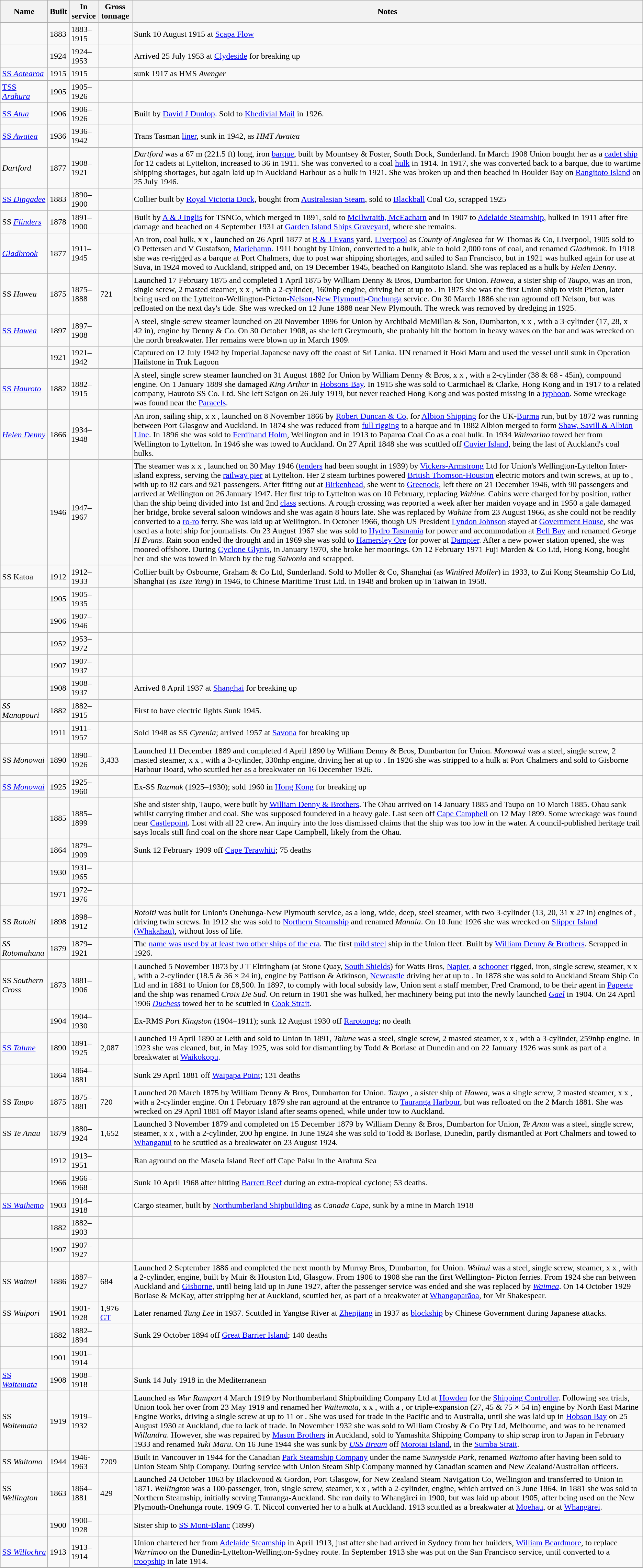<table class="wikitable sortable">
<tr>
<th>Name</th>
<th>Built</th>
<th>In service</th>
<th>Gross tonnage</th>
<th>Notes</th>
</tr>
<tr>
<td></td>
<td>1883</td>
<td>1883–1915</td>
<td></td>
<td>Sunk 10 August 1915 at <a href='#'>Scapa Flow</a></td>
</tr>
<tr>
<td></td>
<td>1924</td>
<td>1924–1953</td>
<td></td>
<td>Arrived 25 July 1953 at <a href='#'>Clydeside</a> for breaking up</td>
</tr>
<tr>
<td><a href='#'>SS <em>Aotearoa</em></a></td>
<td>1915</td>
<td>1915</td>
<td></td>
<td>sunk 1917 as HMS <em>Avenger</em></td>
</tr>
<tr>
<td><a href='#'>TSS <em>Arahura</em></a></td>
<td>1905</td>
<td>1905–1926</td>
<td></td>
<td></td>
</tr>
<tr>
<td><a href='#'>SS <em>Atua</em></a></td>
<td>1906</td>
<td>1906–1926</td>
<td></td>
<td>Built by <a href='#'>David J Dunlop</a>. Sold to <a href='#'>Khedivial Mail</a> in 1926.</td>
</tr>
<tr>
<td><a href='#'>SS <em>Awatea</em></a></td>
<td>1936</td>
<td>1936–1942</td>
<td></td>
<td>Trans Tasman <a href='#'>liner</a>, sunk in 1942, as <em>HMT Awatea</em></td>
</tr>
<tr>
<td><em>Dartford</em></td>
<td>1877</td>
<td>1908–1921</td>
<td></td>
<td><em>Dartford</em> was a 67 m (221.5 ft) long, iron <a href='#'>barque</a>, built by Mountsey & Foster, South Dock, Sunderland. In March 1908 Union bought her as a <a href='#'>cadet ship</a> for 12 cadets at Lyttelton, increased to 36 in 1911. She was converted to a coal <a href='#'>hulk</a> in 1914. In 1917, she was converted back to a barque, due to wartime shipping shortages, but again laid up in Auckland Harbour as a hulk in 1921. She was broken up and then beached in Boulder Bay on <a href='#'>Rangitoto Island</a> on 25 July 1946.</td>
</tr>
<tr>
<td><a href='#'>SS <em>Dingadee</em></a></td>
<td>1883</td>
<td>1890–1900</td>
<td></td>
<td>Collier built by <a href='#'>Royal Victoria Dock</a>, bought from <a href='#'>Australasian Steam</a>, sold to <a href='#'>Blackball</a> Coal Co, scrapped 1925</td>
</tr>
<tr>
<td>SS <em><a href='#'>Flinders</a></em></td>
<td>1878</td>
<td>1891–1900</td>
<td></td>
<td>Built by <a href='#'>A & J Inglis</a> for TSNCo, which merged in 1891, sold to <a href='#'>McIlwraith, McEacharn</a> and in 1907 to <a href='#'>Adelaide Steamship</a>, hulked in 1911 after fire damage and beached on 4 September 1931 at <a href='#'>Garden Island Ships Graveyard</a>, where she remains.</td>
</tr>
<tr>
<td><em><a href='#'>Gladbrook</a></em></td>
<td>1877</td>
<td>1911–1945</td>
<td></td>
<td>An iron, coal hulk,  x  x , launched on 26 April 1877 at <a href='#'>R & J Evans</a> yard, <a href='#'>Liverpool</a> as <em>County of Anglesea</em> for W Thomas & Co, Liverpool, 1905 sold to O Pettersen and V Gustafson, <a href='#'>Mariehamn</a>. 1911 bought by Union, converted to a hulk, able to hold 2,000 tons of coal, and renamed <em>Gladbrook</em>. In 1918 she was re-rigged as a barque at Port Chalmers, due to post war shipping shortages, and sailed to San Francisco, but in 1921 was hulked again for use at Suva, in 1924 moved to Auckland, stripped and, on 19 December 1945, beached on Rangitoto Island. She was replaced as a hulk by <em>Helen Denny</em>.</td>
</tr>
<tr>
<td>SS <em>Hawea</em></td>
<td>1875</td>
<td>1875–1888</td>
<td>721</td>
<td>Launched 17 February 1875 and completed 1 April 1875 by William Denny & Bros, Dumbarton for Union. <em>Hawea</em>, a sister ship of <em>Taupo</em>, was an iron, single screw, 2 masted steamer,  x  x , with a 2-cylinder, 160nhp engine, driving her at up to . In 1875 she was the first Union ship to visit Picton, later being used on the Lyttelton-Wellington-Picton-<a href='#'>Nelson</a>-<a href='#'>New Plymouth</a>-<a href='#'>Onehunga</a> service. On 30 March 1886 she ran aground off Nelson, but was refloated on the next day's tide. She was wrecked on 12 June 1888 near New Plymouth. The wreck was removed by dredging in 1925.</td>
</tr>
<tr>
<td><a href='#'>SS <em>Hawea</em></a></td>
<td>1897</td>
<td>1897–1908</td>
<td></td>
<td>A steel, single-screw steamer launched on 20 November 1896 for Union by Archibald McMillan & Son, Dumbarton,  x  x , with a 3-cylinder (17, 28,  x 42 in),  engine by Denny & Co. On 30 October 1908, as she left Greymouth, she probably hit the bottom in heavy waves on the bar and was wrecked on the north breakwater. Her remains were blown up in March 1909.</td>
</tr>
<tr>
<td></td>
<td>1921</td>
<td>1921–1942</td>
<td></td>
<td>Captured on 12 July 1942 by Imperial Japanese navy off the coast of Sri Lanka. IJN renamed it Hoki Maru and used the vessel until sunk in Operation Hailstone in Truk Lagoon</td>
</tr>
<tr>
<td><a href='#'>SS <em>Hauroto</em></a></td>
<td>1882</td>
<td>1882–1915</td>
<td></td>
<td>A steel, single screw steamer launched on 31 August 1882 for Union by William Denny & Bros,  x  x , with a 2-cylinder (38 & 68 - 45in),  compound engine. On 1 January 1889 she damaged <em>King Arthur</em> in <a href='#'>Hobsons Bay</a>. In 1915 she was sold to Carmichael & Clarke, Hong Kong and in 1917 to a related company, Hauroto SS Co. Ltd. She left Saigon on 26 July 1919, but never reached Hong Kong and was posted missing in a <a href='#'>typhoon</a>. Some wreckage was found near the <a href='#'>Paracels</a>.</td>
</tr>
<tr>
<td><em><a href='#'>Helen Denny</a></em></td>
<td>1866</td>
<td>1934–1948</td>
<td></td>
<td>An iron, sailing ship,  x  x , launched on 8 November 1866 by <a href='#'>Robert Duncan & Co</a>, for <a href='#'>Albion Shipping</a> for the UK-<a href='#'>Burma</a> run, but by 1872 was running between Port Glasgow and Auckland. In 1874 she was reduced from <a href='#'>full rigging</a> to a barque and in 1882 Albion merged to form <a href='#'>Shaw, Savill & Albion Line</a>. In 1896 she was sold to <a href='#'>Ferdinand Holm</a>, Wellington and in 1913 to Paparoa Coal Co as a coal hulk. In 1934 <em>Waimarino</em> towed her from Wellington to Lyttelton. In 1946 she was towed to Auckland. On 27 April 1848 she was scuttled off <a href='#'>Cuvier Island</a>, being the last of Auckland's coal hulks.</td>
</tr>
<tr>
<td></td>
<td>1946</td>
<td>1947–1967</td>
<td></td>
<td>The steamer was  x  x , launched on 30 May 1946 (<a href='#'>tenders</a> had been sought in 1939) by <a href='#'>Vickers-Armstrong</a> Ltd for Union's Wellington-Lyttelton Inter-island express, serving the <a href='#'>railway pier</a> at Lyttelton. Her 2 steam turbines powered  <a href='#'>British Thomson-Houston</a> electric motors and twin screws, at up to , with up to 82 cars and 921 passengers. After fitting out at <a href='#'>Birkenhead</a>, she went to <a href='#'>Greenock</a>, left there on 21 December 1946, with 90 passengers and arrived at Wellington on 26 January 1947. Her first trip to Lyttelton was on 10 February, replacing <em>Wahine.</em> Cabins were charged for by position, rather than the ship being divided into 1st and 2nd <a href='#'>class</a> sections. A rough crossing was reported a week after her maiden voyage and in 1950 a gale damaged her bridge, broke several saloon windows and she was again 8 hours late. She was replaced by <em>Wahine</em> from 23 August 1966, as she could not be readily converted to a <a href='#'>ro-ro</a> ferry. She was laid up at Wellington. In October 1966, though US President <a href='#'>Lyndon Johnson</a> stayed at <a href='#'>Government House</a>, she was used as a hotel ship for journalists. On 23 August 1967 she was sold to <a href='#'>Hydro Tasmania</a> for power and accommodation at <a href='#'>Bell Bay</a> and renamed <em>George H Evans</em>. Rain soon ended the drought and in 1969 she was sold to <a href='#'>Hamersley Ore</a> for power at <a href='#'>Dampier</a>. After a new power station opened, she was moored offshore. During <a href='#'>Cyclone Glynis</a>, in January 1970, she broke her moorings. On 12 February 1971 Fuji Marden & Co Ltd, Hong Kong, bought her and she was towed in March by the tug <em>Salvonia</em> and scrapped.</td>
</tr>
<tr>
<td>SS Katoa</td>
<td>1912</td>
<td>1912–1933</td>
<td></td>
<td>Collier built by Osbourne, Graham & Co Ltd, Sunderland. Sold to Moller & Co, Shanghai (as <em>Winifred Moller</em>) in 1933, to Zui Kong Steamship Co Ltd, Shanghai (as <em>Tsze Yung</em>) in 1946, to Chinese Maritime Trust Ltd. in 1948 and broken up in Taiwan in 1958.</td>
</tr>
<tr>
<td></td>
<td>1905</td>
<td>1905–1935</td>
<td></td>
<td></td>
</tr>
<tr>
<td></td>
<td>1906</td>
<td>1907–1946</td>
<td></td>
<td></td>
</tr>
<tr>
<td></td>
<td>1952</td>
<td>1953–1972</td>
<td></td>
<td></td>
</tr>
<tr>
<td></td>
<td>1907</td>
<td>1907–1937</td>
<td></td>
<td></td>
</tr>
<tr>
<td></td>
<td>1908</td>
<td>1908–1937</td>
<td></td>
<td>Arrived 8 April 1937 at <a href='#'>Shanghai</a> for breaking up</td>
</tr>
<tr>
<td><em>SS Manapouri</em></td>
<td>1882</td>
<td>1882–1915</td>
<td></td>
<td>First to have electric lights Sunk 1945.</td>
</tr>
<tr>
<td></td>
<td>1911</td>
<td>1911–1957</td>
<td></td>
<td>Sold 1948 as SS <em>Cyrenia</em>; arrived 1957 at <a href='#'>Savona</a> for breaking up</td>
</tr>
<tr>
<td>SS <em>Monowai</em></td>
<td>1890</td>
<td>1890–1926</td>
<td>3,433</td>
<td>Launched 11 December 1889 and completed 4 April 1890 by William Denny & Bros, Dumbarton for Union. <em>Monowai</em> was a steel, single screw, 2 masted steamer,  x  x , with a 3-cylinder, 330nhp engine, driving her at up to . In 1926 she was stripped to a hulk at Port Chalmers and sold to Gisborne Harbour Board, who scuttled her as a breakwater on 16 December 1926.</td>
</tr>
<tr>
<td><a href='#'>SS <em>Monowai</em></a></td>
<td>1925</td>
<td>1925–1960</td>
<td></td>
<td>Ex-SS <em>Razmak</em> (1925–1930); sold 1960 in <a href='#'>Hong Kong</a> for breaking up</td>
</tr>
<tr>
<td></td>
<td>1885</td>
<td>1885–1899</td>
<td></td>
<td>She and sister ship, Taupo, were built by <a href='#'>William Denny & Brothers</a>. The Ohau arrived on 14 January 1885 and Taupo  on 10 March 1885. Ohau sank whilst carrying timber and coal. She was supposed foundered in a heavy gale. Last seen off <a href='#'>Cape Campbell</a> on 12 May 1899. Some wreckage was found near <a href='#'>Castlepoint</a>. Lost with all 22 crew. An inquiry into the loss dismissed claims that the ship was too low in the water. A council-published heritage trail says locals still find coal on the shore near Cape Campbell, likely from the Ohau.</td>
</tr>
<tr>
<td></td>
<td>1864</td>
<td>1879–1909</td>
<td></td>
<td>Sunk 12 February 1909 off <a href='#'>Cape Terawhiti</a>; 75 deaths</td>
</tr>
<tr>
<td></td>
<td>1930</td>
<td>1931–1965</td>
<td></td>
<td></td>
</tr>
<tr>
<td></td>
<td>1971</td>
<td>1972–1976</td>
<td></td>
<td></td>
</tr>
<tr>
<td>SS <em>Rotoiti</em></td>
<td>1898</td>
<td>1898–1912</td>
<td></td>
<td><em>Rotoiti</em> was built for Union's Onehunga-New Plymouth service, as a  long,  wide,  deep, steel steamer, with two 3-cylinder (13, 20, 31 x 27 in) engines of , driving twin screws. In 1912 she was sold to <a href='#'>Northern Steamship</a> and renamed <em>Manaia</em>. On 10 June 1926 she was wrecked on <a href='#'>Slipper Island (Whakahau)</a>, without loss of life.</td>
</tr>
<tr>
<td><em>SS Rotomahana</em></td>
<td>1879</td>
<td>1879–1921</td>
<td></td>
<td>The <a href='#'>name was used by at least two other ships of the era</a>. The first <a href='#'>mild steel</a> ship in the Union fleet. Built by <a href='#'>William Denny & Brothers</a>. Scrapped in 1926.</td>
</tr>
<tr>
<td>SS <em>Southern Cross</em></td>
<td>1873</td>
<td>1881–1906</td>
<td></td>
<td>Launched 5 November 1873 by J T Eltringham (at Stone Quay, <a href='#'>South Shields</a>) for Watts Bros, <a href='#'>Napier</a>, a <a href='#'>schooner</a> rigged, iron, single screw, steamer,  x  x , with a 2-cylinder (18.5 & 36 × 24 in),  engine by Pattison & Atkinson, <a href='#'>Newcastle</a> driving her at up to . In 1878 she was sold to Auckland Steam Ship Co Ltd and in 1881 to Union for £8,500. In 1897, to comply with local subsidy law, Union sent a staff member, Fred Cramond, to be their agent in <a href='#'>Papeete</a> and the ship was renamed <em>Croix De Sud</em>. On return in 1901 she was hulked, her machinery being put into the newly launched <em><a href='#'>Gael</a></em> in 1904. On 24 April 1906 <em><a href='#'>Duchess</a></em> towed her to be scuttled in <a href='#'>Cook Strait</a>.</td>
</tr>
<tr>
<td></td>
<td>1904</td>
<td>1904–1930</td>
<td></td>
<td>Ex-RMS <em>Port Kingston</em> (1904–1911); sunk 12 August 1930 off <a href='#'>Rarotonga</a>; no death</td>
</tr>
<tr>
<td><a href='#'>SS <em>Talune</em></a></td>
<td>1890</td>
<td>1891–1925</td>
<td>2,087</td>
<td>Launched 19 April 1890 at Leith and sold to Union in 1891, <em>Talune</em> was a steel, single screw, 2 masted steamer,  x  x , with a 3-cylinder, 259nhp engine. In 1923 she was cleaned, but, in May 1925, was sold for dismantling by Todd & Borlase at Dunedin and on 22 January 1926 was sunk as part of a breakwater at <a href='#'>Waikokopu</a>.</td>
</tr>
<tr>
<td></td>
<td>1864</td>
<td>1864–1881</td>
<td></td>
<td>Sunk 29 April 1881 off <a href='#'>Waipapa Point</a>; 131 deaths</td>
</tr>
<tr>
<td>SS <em>Taupo</em></td>
<td>1875</td>
<td>1875–1881</td>
<td>720</td>
<td>Launched 20 March 1875 by William Denny & Bros, Dumbarton for Union. <em>Taupo</em> , a sister ship of <em>Hawea,</em> was a single screw, 2 masted steamer,  x  x , with a 2-cylinder engine. On 1 February 1879 she ran aground at the entrance to <a href='#'>Tauranga Harbour</a>, but was refloated on the 2 March 1881. She was wrecked on 29 April 1881 off Mayor Island after seams opened, while under tow to Auckland.</td>
</tr>
<tr>
<td>SS <em>Te Anau</em></td>
<td>1879</td>
<td>1880–1924</td>
<td>1,652</td>
<td>Launched 3 November 1879 and completed on 15 December 1879 by William Denny & Bros, Dumbarton for Union, <em>Te Anau</em> was a steel, single screw, steamer,  x  x , with a 2-cylinder, 200 hp engine. In June 1924 she was sold to Todd & Borlase, Dunedin, partly dismantled at Port Chalmers and towed to <a href='#'>Whanganui</a> to be scuttled as a breakwater on 23 August 1924.</td>
</tr>
<tr>
<td></td>
<td>1912</td>
<td>1913–1951</td>
<td></td>
<td>Ran aground on the Masela Island Reef off Cape Palsu in the Arafura Sea</td>
</tr>
<tr>
<td></td>
<td>1966</td>
<td>1966–1968</td>
<td></td>
<td>Sunk 10 April 1968 after hitting <a href='#'>Barrett Reef</a> during an extra-tropical cyclone; 53 deaths.</td>
</tr>
<tr>
<td><a href='#'>SS <em>Waihemo</em></a></td>
<td>1903</td>
<td>1914–1918</td>
<td></td>
<td>Cargo steamer, built by <a href='#'>Northumberland Shipbuilding</a> as <em>Canada Cape</em>, sunk by a mine in March 1918</td>
</tr>
<tr>
<td></td>
<td>1882</td>
<td>1882–1903</td>
<td></td>
<td></td>
</tr>
<tr>
<td></td>
<td>1907</td>
<td>1907–1927</td>
<td></td>
<td></td>
</tr>
<tr>
<td>SS <em>Wainui</em></td>
<td>1886</td>
<td>1887–1927</td>
<td>684</td>
<td>Launched 2 September 1886 and completed the next month by Murray Bros, Dumbarton, for Union. <em>Wainui</em> was a steel, single screw, steamer,  x  x , with a 2-cylinder,  engine, built by Muir & Houston Ltd, Glasgow. From 1906 to 1908 she ran the first Wellington- Picton ferries. From 1924 she ran between Auckland and <a href='#'>Gisborne</a>, until being laid up in June 1927, after the passenger service was ended and she was replaced by <em><a href='#'>Waimea</a></em>. On 14 October 1929 Borlase & McKay, after stripping her at Auckland, scuttled her, as part of a breakwater at <a href='#'>Whangaparāoa</a>, for Mr Shakespear.</td>
</tr>
<tr>
<td>SS <em>Waipori</em></td>
<td>1901</td>
<td>1901-1928</td>
<td>1,976 <a href='#'>GT</a></td>
<td>Later renamed <em>Tung Lee</em> in 1937. Scuttled in Yangtse River at <a href='#'>Zhenjiang</a> in 1937 as <a href='#'>blockship</a> by Chinese Government during Japanese attacks.</td>
</tr>
<tr>
<td></td>
<td>1882</td>
<td>1882–1894</td>
<td></td>
<td>Sunk 29 October 1894 off <a href='#'>Great Barrier Island</a>; 140 deaths</td>
</tr>
<tr>
<td></td>
<td>1901</td>
<td>1901–1914</td>
<td></td>
<td></td>
</tr>
<tr>
<td><a href='#'>SS <em>Waitemata</em></a></td>
<td>1908</td>
<td>1908–1918</td>
<td></td>
<td>Sunk 14 July 1918 in the Mediterranean</td>
</tr>
<tr>
<td>SS <em>Waitemata</em></td>
<td>1919</td>
<td>1919–1932</td>
<td></td>
<td>Launched as <em>War Rampart</em> 4 March 1919 by Northumberland Shipbuilding Company Ltd at <a href='#'>Howden</a> for the <a href='#'>Shipping Controller</a>. Following sea trials, Union took her over from 23 May 1919 and renamed her <em>Waitemata</em>,  x  x , with a , or  triple-expansion (27, 45 & 75 × 54 in) engine by North East Marine Engine Works, driving a single screw at up to 11 or . She was used for trade in the Pacific and to Australia, until she was laid up in <a href='#'>Hobson Bay</a> on 25 August 1930 at Auckland, due to lack of trade. In November 1932 she was sold to William Crosby & Co Pty Ltd, Melbourne, and was to be renamed <em>Willandra</em>. However, she was repaired by <a href='#'>Mason Brothers</a> in Auckland, sold to Yamashita Shipping Company to ship scrap iron to Japan in February 1933 and renamed <em>Yuki Maru</em>. On 16 June 1944 she was sunk by <em><a href='#'>USS Bream</a></em> off <a href='#'>Morotai Island</a>, in the <a href='#'>Sumba Strait</a>.</td>
</tr>
<tr>
<td>SS <em>Waitomo</em></td>
<td>1944</td>
<td>1946-1963</td>
<td>7209</td>
<td>Built in Vancouver in 1944 for the Canadian <a href='#'>Park Steamship Company</a> under the name <em>Sunnyside Park</em>, renamed <em>Waitomo</em> after having been sold to Union Steam Ship Company. During service with Union Steam Ship Company manned by Canadian seamen and New Zealand/Australian officers.</td>
</tr>
<tr>
<td>SS <em>Wellington</em></td>
<td>1863</td>
<td>1864–1881</td>
<td>429</td>
<td>Launched 24 October 1863 by Blackwood & Gordon, Port Glasgow, for New Zealand Steam Navigation Co, Wellington and transferred to Union in 1871. <em>Wellington</em> was a 100-passenger, iron, single screw, steamer,  x  x , with a 2-cylinder,  engine, which arrived on 3 June 1864. In 1881 she was sold to Northern Steamship, initially serving Tauranga-Auckland. She ran daily to Whangārei in 1900, but was laid up about 1905, after being used on the New Plymouth-Onehunga route. 1909 G. T. Niccol converted her to a hulk at Auckland. 1913 scuttled as a breakwater at <a href='#'>Moehau</a>, or at <a href='#'>Whangārei</a>.</td>
</tr>
<tr>
<td></td>
<td>1900</td>
<td>1900–1928</td>
<td></td>
<td>Sister ship to <a href='#'>SS Mont-Blanc</a> (1899)</td>
</tr>
<tr>
<td><a href='#'>SS <em>Willochra</em></a></td>
<td>1913</td>
<td>1913–1914</td>
<td></td>
<td>Union chartered her from <a href='#'>Adelaide Steamship</a> in April 1913, just after she had arrived in Sydney from her builders, <a href='#'>William Beardmore</a>, to replace <em>Warrimoo</em> on the Dunedin-Lyttelton-Wellington-Sydney route. In September 1913 she was put on the San Francisco service, until converted to a <a href='#'>troopship</a> in late 1914.</td>
</tr>
</table>
